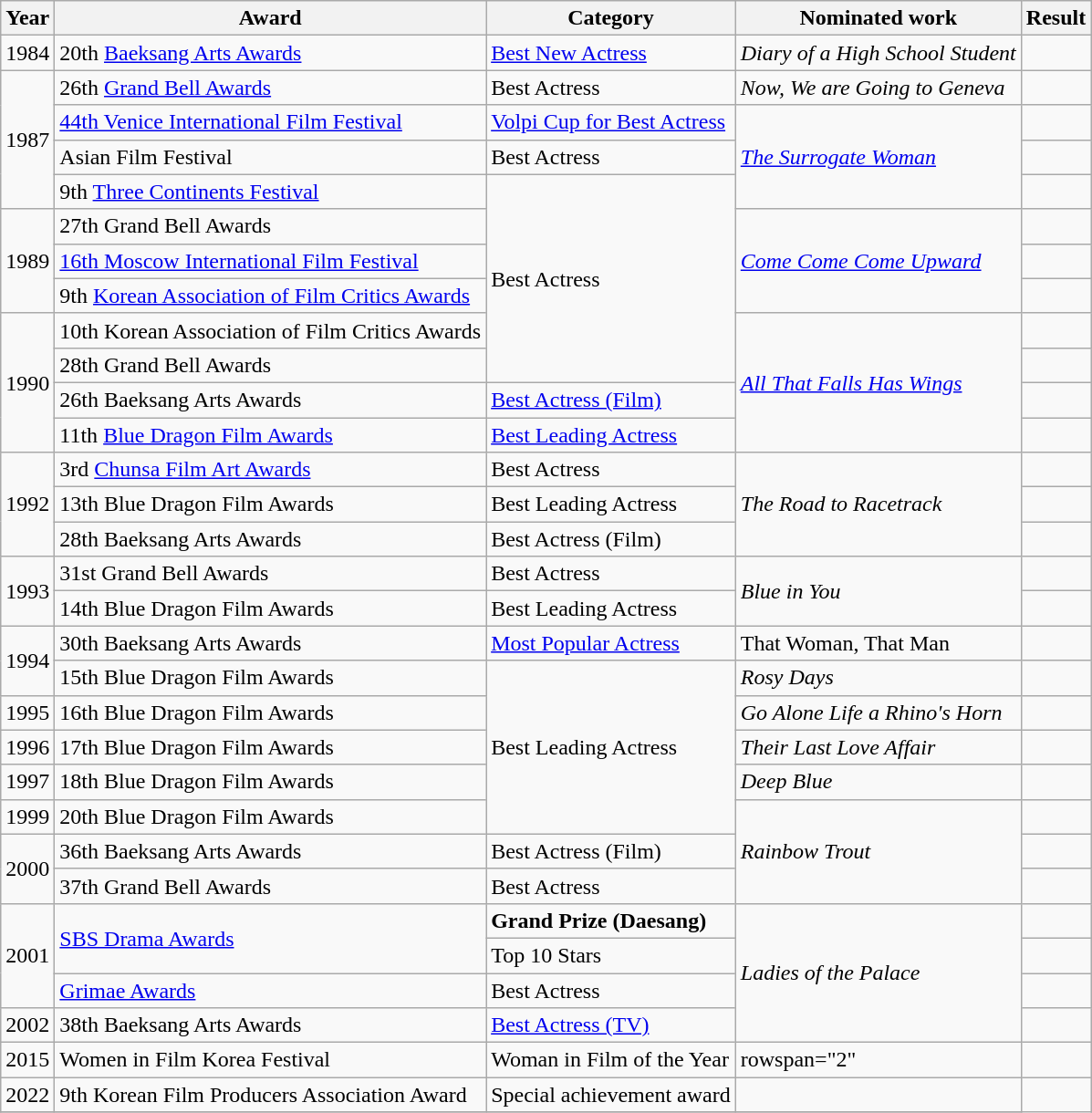<table class="wikitable">
<tr>
<th>Year</th>
<th>Award</th>
<th>Category</th>
<th>Nominated work</th>
<th>Result</th>
</tr>
<tr>
<td>1984</td>
<td>20th <a href='#'>Baeksang Arts Awards</a></td>
<td><a href='#'>Best New Actress</a></td>
<td><em>Diary of a High School Student</em></td>
<td></td>
</tr>
<tr>
<td rowspan="4">1987</td>
<td>26th <a href='#'>Grand Bell Awards</a></td>
<td>Best Actress</td>
<td><em>Now, We are Going to Geneva</em></td>
<td></td>
</tr>
<tr>
<td><a href='#'>44th Venice International Film Festival</a></td>
<td><a href='#'>Volpi Cup for Best Actress</a></td>
<td rowspan="3"><em><a href='#'>The Surrogate Woman</a></em></td>
<td></td>
</tr>
<tr>
<td>Asian Film Festival</td>
<td>Best Actress</td>
<td></td>
</tr>
<tr>
<td>9th <a href='#'>Three Continents Festival</a></td>
<td rowspan="6">Best Actress</td>
<td></td>
</tr>
<tr>
<td rowspan="3">1989</td>
<td>27th Grand Bell Awards</td>
<td rowspan="3"><em><a href='#'>Come Come Come Upward</a></em></td>
<td></td>
</tr>
<tr>
<td><a href='#'>16th Moscow International Film Festival</a></td>
<td></td>
</tr>
<tr>
<td>9th <a href='#'>Korean Association of Film Critics Awards</a></td>
<td></td>
</tr>
<tr>
<td rowspan="4">1990</td>
<td>10th Korean Association of Film Critics Awards</td>
<td rowspan="4"><em><a href='#'>All That Falls Has Wings</a></em></td>
<td></td>
</tr>
<tr>
<td>28th Grand Bell Awards</td>
<td></td>
</tr>
<tr>
<td>26th Baeksang Arts Awards</td>
<td><a href='#'>Best Actress (Film)</a></td>
<td></td>
</tr>
<tr>
<td>11th <a href='#'>Blue Dragon Film Awards</a></td>
<td><a href='#'>Best Leading Actress</a></td>
<td></td>
</tr>
<tr>
<td rowspan="3">1992</td>
<td>3rd <a href='#'>Chunsa Film Art Awards</a></td>
<td>Best Actress</td>
<td rowspan="3"><em>The Road to Racetrack</em></td>
<td></td>
</tr>
<tr>
<td>13th Blue Dragon Film Awards</td>
<td>Best Leading Actress</td>
<td></td>
</tr>
<tr>
<td>28th Baeksang Arts Awards</td>
<td>Best Actress (Film)</td>
<td></td>
</tr>
<tr>
<td rowspan="2">1993</td>
<td>31st Grand Bell Awards</td>
<td>Best Actress</td>
<td rowspan="2"><em>Blue in You</em></td>
<td></td>
</tr>
<tr>
<td>14th Blue Dragon Film Awards</td>
<td>Best Leading Actress</td>
<td></td>
</tr>
<tr>
<td rowspan="2">1994</td>
<td>30th Baeksang Arts Awards</td>
<td><a href='#'>Most Popular Actress</a></td>
<td>That Woman, That Man</td>
<td></td>
</tr>
<tr>
<td>15th Blue Dragon Film Awards</td>
<td rowspan="5">Best Leading Actress</td>
<td><em>Rosy Days</em></td>
<td></td>
</tr>
<tr>
<td>1995</td>
<td>16th Blue Dragon Film Awards</td>
<td><em>Go Alone Life a Rhino's Horn</em></td>
<td></td>
</tr>
<tr>
<td>1996</td>
<td>17th Blue Dragon Film Awards</td>
<td><em>Their Last Love Affair</em></td>
<td></td>
</tr>
<tr>
<td>1997</td>
<td>18th Blue Dragon Film Awards</td>
<td><em>Deep Blue</em></td>
<td></td>
</tr>
<tr>
<td>1999</td>
<td>20th Blue Dragon Film Awards</td>
<td rowspan="3"><em>Rainbow Trout</em></td>
<td></td>
</tr>
<tr>
<td rowspan="2">2000</td>
<td>36th Baeksang Arts Awards</td>
<td>Best Actress (Film)</td>
<td></td>
</tr>
<tr>
<td>37th Grand Bell Awards</td>
<td>Best Actress</td>
<td></td>
</tr>
<tr>
<td rowspan="3">2001</td>
<td rowspan="2"><a href='#'>SBS Drama Awards</a></td>
<td><strong>Grand Prize (Daesang)</strong></td>
<td rowspan="4"><em>Ladies of the Palace</em></td>
<td></td>
</tr>
<tr>
<td>Top 10 Stars</td>
<td></td>
</tr>
<tr>
<td><a href='#'>Grimae Awards</a></td>
<td>Best Actress</td>
<td></td>
</tr>
<tr>
<td>2002</td>
<td>38th Baeksang Arts Awards</td>
<td><a href='#'>Best Actress (TV)</a></td>
<td></td>
</tr>
<tr>
<td>2015</td>
<td>Women in Film Korea Festival</td>
<td>Woman in Film of the Year</td>
<td>rowspan="2" </td>
<td></td>
</tr>
<tr>
<td>2022</td>
<td>9th Korean Film Producers Association Award</td>
<td>Special achievement award</td>
<td></td>
</tr>
<tr>
</tr>
</table>
